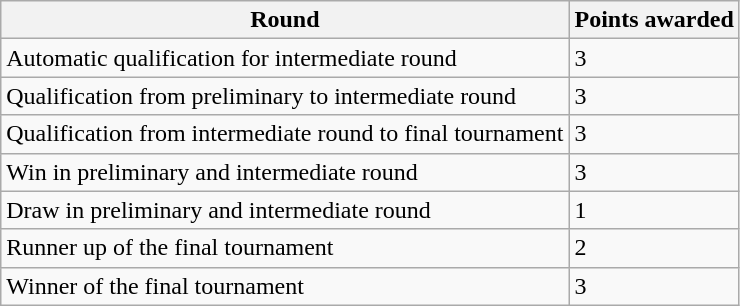<table class="wikitable">
<tr>
<th>Round</th>
<th>Points awarded</th>
</tr>
<tr>
<td>Automatic qualification for intermediate round</td>
<td>3</td>
</tr>
<tr>
<td>Qualification from preliminary to intermediate round</td>
<td>3</td>
</tr>
<tr>
<td>Qualification from intermediate round to final tournament</td>
<td>3</td>
</tr>
<tr>
<td>Win in preliminary and intermediate round</td>
<td>3</td>
</tr>
<tr>
<td>Draw in preliminary and intermediate round</td>
<td>1</td>
</tr>
<tr>
<td>Runner up of the final tournament</td>
<td>2</td>
</tr>
<tr>
<td>Winner of the final tournament</td>
<td>3</td>
</tr>
</table>
